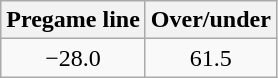<table class="wikitable">
<tr align="center">
<th style=>Pregame line</th>
<th style=>Over/under</th>
</tr>
<tr align="center">
<td>−28.0</td>
<td>61.5</td>
</tr>
</table>
